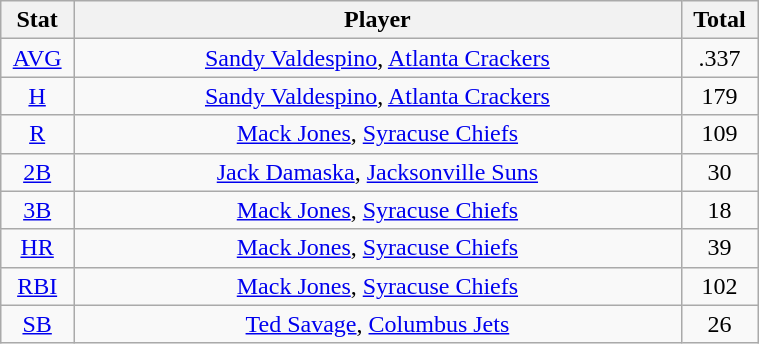<table class="wikitable" width="40%" style="text-align:center;">
<tr>
<th width="5%">Stat</th>
<th width="60%">Player</th>
<th width="5%">Total</th>
</tr>
<tr>
<td><a href='#'>AVG</a></td>
<td><a href='#'>Sandy Valdespino</a>, <a href='#'>Atlanta Crackers</a></td>
<td>.337</td>
</tr>
<tr>
<td><a href='#'>H</a></td>
<td><a href='#'>Sandy Valdespino</a>, <a href='#'>Atlanta Crackers</a></td>
<td>179</td>
</tr>
<tr>
<td><a href='#'>R</a></td>
<td><a href='#'>Mack Jones</a>, <a href='#'>Syracuse Chiefs</a></td>
<td>109</td>
</tr>
<tr>
<td><a href='#'>2B</a></td>
<td><a href='#'>Jack Damaska</a>, <a href='#'>Jacksonville Suns</a></td>
<td>30</td>
</tr>
<tr>
<td><a href='#'>3B</a></td>
<td><a href='#'>Mack Jones</a>, <a href='#'>Syracuse Chiefs</a></td>
<td>18</td>
</tr>
<tr>
<td><a href='#'>HR</a></td>
<td><a href='#'>Mack Jones</a>, <a href='#'>Syracuse Chiefs</a></td>
<td>39</td>
</tr>
<tr>
<td><a href='#'>RBI</a></td>
<td><a href='#'>Mack Jones</a>, <a href='#'>Syracuse Chiefs</a></td>
<td>102</td>
</tr>
<tr>
<td><a href='#'>SB</a></td>
<td><a href='#'>Ted Savage</a>, <a href='#'>Columbus Jets</a></td>
<td>26</td>
</tr>
</table>
